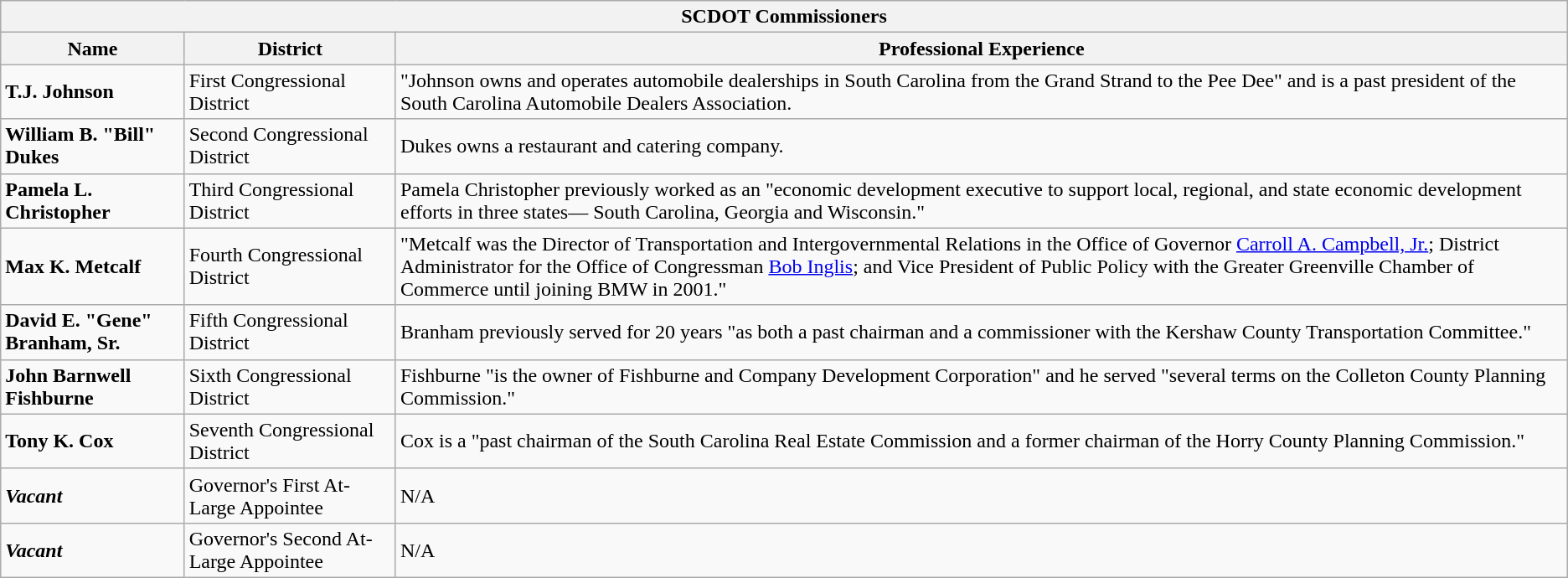<table class="wikitable">
<tr>
<th colspan="3">SCDOT Commissioners</th>
</tr>
<tr>
<th>Name</th>
<th>District</th>
<th>Professional Experience</th>
</tr>
<tr>
<td><strong>T.J. Johnson</strong></td>
<td>First Congressional District</td>
<td>"Johnson owns and operates automobile dealerships in South Carolina from the Grand Strand to the Pee Dee" and is a past president of the South Carolina Automobile Dealers Association.</td>
</tr>
<tr>
<td><strong>William B. "Bill" Dukes</strong></td>
<td>Second Congressional District</td>
<td>Dukes owns a restaurant and catering company.</td>
</tr>
<tr>
<td><strong>Pamela L. Christopher</strong></td>
<td>Third Congressional District</td>
<td>Pamela Christopher previously worked as an "economic development executive to support local, regional, and state economic development efforts in three states— South Carolina, Georgia and Wisconsin."</td>
</tr>
<tr>
<td><strong>Max K. Metcalf</strong></td>
<td>Fourth Congressional District</td>
<td>"Metcalf was the Director of Transportation and Intergovernmental Relations in the Office of Governor <a href='#'>Carroll A. Campbell, Jr.</a>; District Administrator for the Office of Congressman <a href='#'>Bob Inglis</a>; and Vice President of Public Policy with the Greater Greenville Chamber of Commerce until joining BMW in 2001."</td>
</tr>
<tr>
<td><strong>David E. "Gene" Branham, Sr.</strong></td>
<td>Fifth Congressional District</td>
<td>Branham previously served for 20 years "as both a past chairman and a commissioner with the Kershaw County Transportation Committee."</td>
</tr>
<tr>
<td><strong>John Barnwell Fishburne</strong></td>
<td>Sixth Congressional District</td>
<td>Fishburne "is the owner of Fishburne and Company Development Corporation" and he served "several terms on the Colleton County Planning Commission."</td>
</tr>
<tr>
<td><strong>Tony K. Cox</strong></td>
<td>Seventh Congressional District</td>
<td>Cox is a "past chairman of the South Carolina Real Estate Commission and a former chairman of the Horry County Planning Commission."</td>
</tr>
<tr>
<td><strong><em>Vacant</em></strong></td>
<td>Governor's First At-Large Appointee</td>
<td>N/A</td>
</tr>
<tr>
<td><strong><em>Vacant</em></strong></td>
<td>Governor's Second At-Large Appointee</td>
<td>N/A</td>
</tr>
</table>
